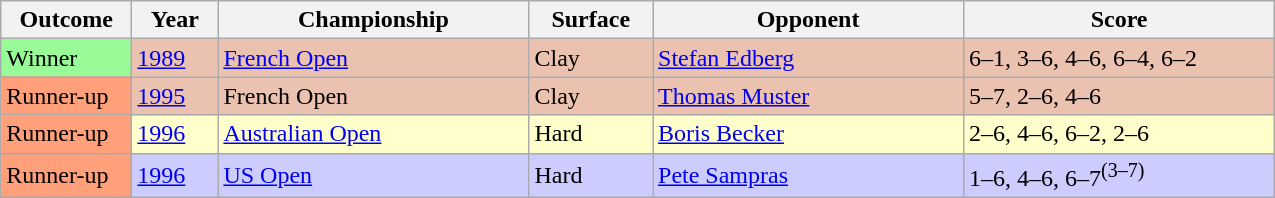<table class="sortable wikitable">
<tr>
<th width=80>Outcome</th>
<th width=50>Year</th>
<th width=200>Championship</th>
<th width=75>Surface</th>
<th width=200>Opponent</th>
<th width=200>Score</th>
</tr>
<tr bgcolor=ebc2af>
<td bgcolor=98fb98>Winner</td>
<td><a href='#'>1989</a></td>
<td><a href='#'>French Open</a></td>
<td>Clay</td>
<td> <a href='#'>Stefan Edberg</a></td>
<td>6–1, 3–6, 4–6, 6–4, 6–2</td>
</tr>
<tr bgcolor=ebc2af>
<td bgcolor=ffa07a>Runner-up</td>
<td><a href='#'>1995</a></td>
<td>French Open</td>
<td>Clay</td>
<td> <a href='#'>Thomas Muster</a></td>
<td>5–7, 2–6, 4–6</td>
</tr>
<tr bgcolor=ffffcc>
<td bgcolor=ffa07a>Runner-up</td>
<td><a href='#'>1996</a></td>
<td><a href='#'>Australian Open</a></td>
<td>Hard</td>
<td> <a href='#'>Boris Becker</a></td>
<td>2–6, 4–6, 6–2, 2–6</td>
</tr>
<tr bgcolor=ccccff>
<td bgcolor=ffa07a>Runner-up</td>
<td><a href='#'>1996</a></td>
<td><a href='#'>US Open</a></td>
<td>Hard</td>
<td> <a href='#'>Pete Sampras</a></td>
<td>1–6, 4–6, 6–7<sup>(3–7)</sup></td>
</tr>
</table>
